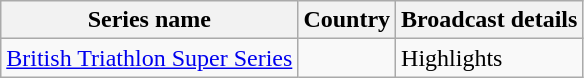<table class="wikitable">
<tr>
<th>Series name</th>
<th>Country</th>
<th>Broadcast details</th>
</tr>
<tr>
<td><a href='#'>British Triathlon Super Series</a></td>
<td></td>
<td>Highlights</td>
</tr>
</table>
